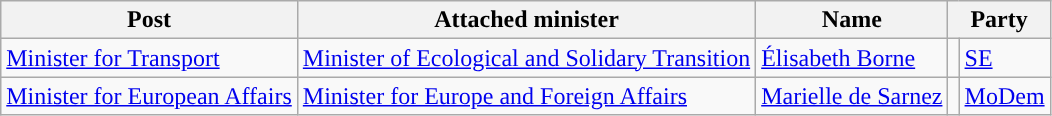<table class="wikitable">
<tr>
<th scope="col">Post</th>
<th scope="col">Attached minister</th>
<th scope="col">Name</th>
<th colspan="2" scope="col">Party</th>
</tr>
<tr>
<td><a href='#'>Minister for Transport</a></td>
<td><a href='#'>Minister of Ecological and Solidary Transition</a></td>
<td><a href='#'>Élisabeth Borne</a></td>
<td style="background:"></td>
<td><a href='#'>SE</a></td>
</tr>
<tr>
<td><a href='#'>Minister for European Affairs</a></td>
<td><a href='#'>Minister for Europe and Foreign Affairs</a></td>
<td><a href='#'>Marielle de Sarnez</a></td>
<td style="background:"></td>
<td><a href='#'>MoDem</a></td>
</tr>
</table>
